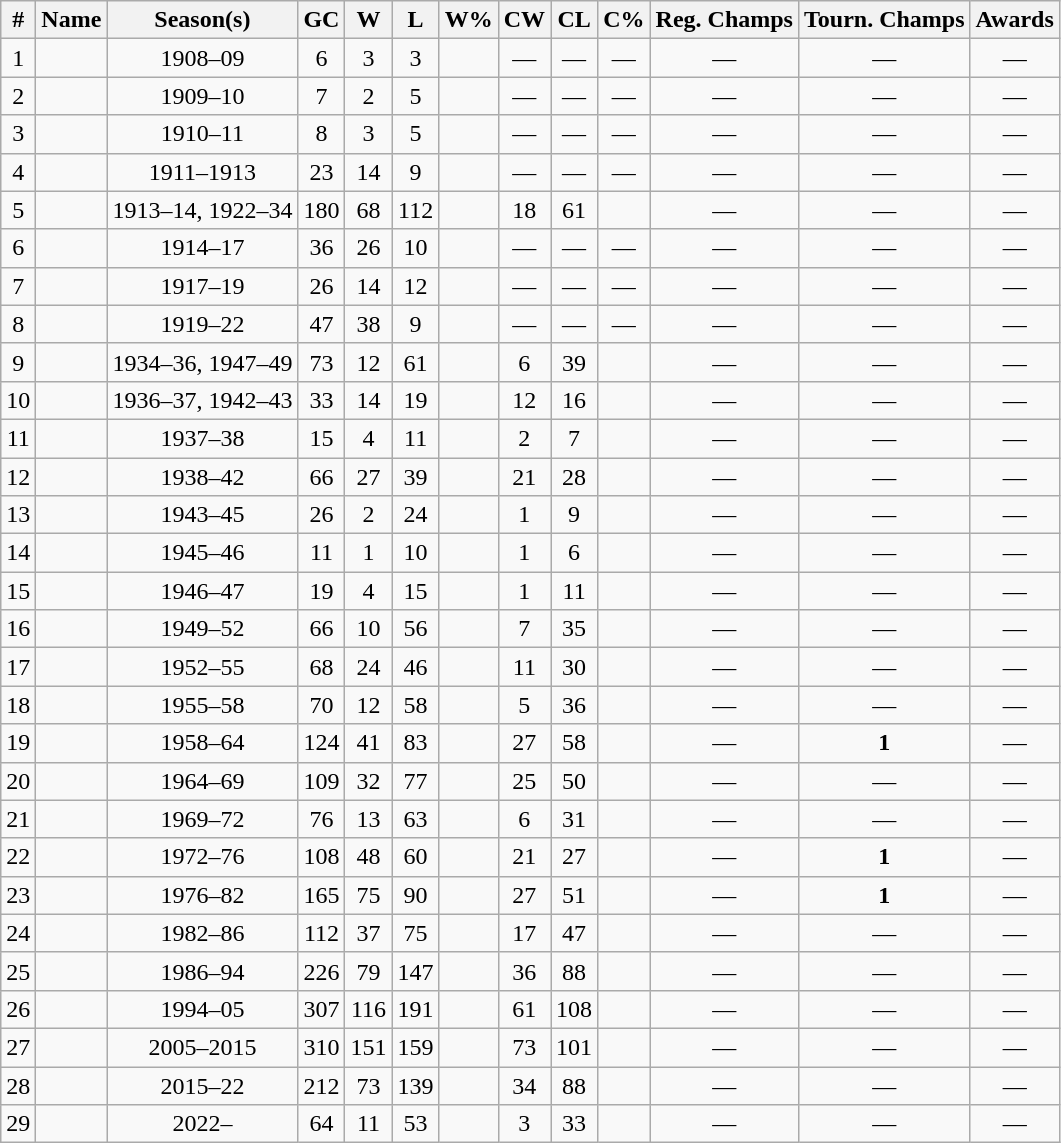<table class="wikitable sortable">
<tr>
<th>#</th>
<th>Name</th>
<th>Season(s)</th>
<th>GC</th>
<th>W</th>
<th>L</th>
<th>W%</th>
<th>CW</th>
<th>CL</th>
<th>C%</th>
<th>Reg. Champs</th>
<th>Tourn. Champs</th>
<th class="unsortable">Awards</th>
</tr>
<tr>
<td align=center>1</td>
<td></td>
<td align="center">1908–09</td>
<td align="center">6</td>
<td align="center">3</td>
<td align="center">3</td>
<td align="center"></td>
<td align="center">—</td>
<td align="center">—</td>
<td align="center">—</td>
<td align="center">—</td>
<td align="center">—</td>
<td align="center">—</td>
</tr>
<tr>
<td align=center>2</td>
<td></td>
<td align="center">1909–10</td>
<td align="center">7</td>
<td align="center">2</td>
<td align="center">5</td>
<td align="center"></td>
<td align="center">—</td>
<td align="center">—</td>
<td align="center">—</td>
<td align="center">—</td>
<td align="center">—</td>
<td align="center">—</td>
</tr>
<tr>
<td align=center>3</td>
<td></td>
<td align="center">1910–11</td>
<td align="center">8</td>
<td align="center">3</td>
<td align="center">5</td>
<td align="center"></td>
<td align="center">—</td>
<td align="center">—</td>
<td align="center">—</td>
<td align="center">—</td>
<td align="center">—</td>
<td align="center">—</td>
</tr>
<tr>
<td align=center>4</td>
<td></td>
<td align="center">1911–1913</td>
<td align="center">23</td>
<td align="center">14</td>
<td align="center">9</td>
<td align="center"></td>
<td align="center">—</td>
<td align="center">—</td>
<td align="center">—</td>
<td align="center">—</td>
<td align="center">—</td>
<td align="center">—</td>
</tr>
<tr>
<td align=center>5</td>
<td></td>
<td align="center">1913–14, 1922–34</td>
<td align="center">180</td>
<td align="center">68</td>
<td align="center">112</td>
<td align="center"></td>
<td align="center">18</td>
<td align="center">61</td>
<td align="center"></td>
<td align="center">—</td>
<td align="center">—</td>
<td align="center">—</td>
</tr>
<tr>
<td align=center>6</td>
<td></td>
<td align="center">1914–17</td>
<td align="center">36</td>
<td align="center">26</td>
<td align="center">10</td>
<td align="center"></td>
<td align="center">—</td>
<td align="center">—</td>
<td align="center">—</td>
<td align="center">—</td>
<td align="center">—</td>
<td align="center">—</td>
</tr>
<tr>
<td align=center>7</td>
<td></td>
<td align="center">1917–19</td>
<td align="center">26</td>
<td align="center">14</td>
<td align="center">12</td>
<td align="center"></td>
<td align="center">—</td>
<td align="center">—</td>
<td align="center">—</td>
<td align="center">—</td>
<td align="center">—</td>
<td align="center">—</td>
</tr>
<tr>
<td align=center>8</td>
<td></td>
<td align="center">1919–22</td>
<td align="center">47</td>
<td align="center">38</td>
<td align="center">9</td>
<td align="center"></td>
<td align="center">—</td>
<td align="center">—</td>
<td align="center">—</td>
<td align="center">—</td>
<td align="center">—</td>
<td align="center">—</td>
</tr>
<tr>
<td align=center>9</td>
<td></td>
<td align="center">1934–36, 1947–49</td>
<td align="center">73</td>
<td align="center">12</td>
<td align="center">61</td>
<td align="center"></td>
<td align="center">6</td>
<td align="center">39</td>
<td align="center"></td>
<td align="center">—</td>
<td align="center">—</td>
<td align="center">—</td>
</tr>
<tr>
<td align=center>10</td>
<td></td>
<td align="center">1936–37, 1942–43</td>
<td align="center">33</td>
<td align="center">14</td>
<td align="center">19</td>
<td align="center"></td>
<td align="center">12</td>
<td align="center">16</td>
<td align="center"></td>
<td align="center">—</td>
<td align="center">—</td>
<td align="center">—</td>
</tr>
<tr>
<td align=center>11</td>
<td></td>
<td align="center">1937–38</td>
<td align="center">15</td>
<td align="center">4</td>
<td align="center">11</td>
<td align="center"></td>
<td align="center">2</td>
<td align="center">7</td>
<td align="center"></td>
<td align="center">—</td>
<td align="center">—</td>
<td align="center">—</td>
</tr>
<tr>
<td align=center>12</td>
<td></td>
<td align="center">1938–42</td>
<td align="center">66</td>
<td align="center">27</td>
<td align="center">39</td>
<td align="center"></td>
<td align="center">21</td>
<td align="center">28</td>
<td align="center"></td>
<td align="center">—</td>
<td align="center">—</td>
<td align="center">—</td>
</tr>
<tr>
<td align=center>13</td>
<td></td>
<td align="center">1943–45</td>
<td align="center">26</td>
<td align="center">2</td>
<td align="center">24</td>
<td align="center"></td>
<td align="center">1</td>
<td align="center">9</td>
<td align="center"></td>
<td align="center">—</td>
<td align="center">—</td>
<td align="center">—</td>
</tr>
<tr>
<td align=center>14</td>
<td></td>
<td align="center">1945–46</td>
<td align="center">11</td>
<td align="center">1</td>
<td align="center">10</td>
<td align="center"></td>
<td align="center">1</td>
<td align="center">6</td>
<td align="center"></td>
<td align="center">—</td>
<td align="center">—</td>
<td align="center">—</td>
</tr>
<tr>
<td align=center>15</td>
<td></td>
<td align="center">1946–47</td>
<td align="center">19</td>
<td align="center">4</td>
<td align="center">15</td>
<td align="center"></td>
<td align="center">1</td>
<td align="center">11</td>
<td align="center"></td>
<td align="center">—</td>
<td align="center">—</td>
<td align="center">—</td>
</tr>
<tr>
<td align=center>16</td>
<td></td>
<td align="center">1949–52</td>
<td align="center">66</td>
<td align="center">10</td>
<td align="center">56</td>
<td align="center"></td>
<td align="center">7</td>
<td align="center">35</td>
<td align="center"></td>
<td align="center">—</td>
<td align="center">—</td>
<td align="center">—</td>
</tr>
<tr>
<td align=center>17</td>
<td></td>
<td align="center">1952–55</td>
<td align="center">68</td>
<td align="center">24</td>
<td align="center">46</td>
<td align="center"></td>
<td align="center">11</td>
<td align="center">30</td>
<td align="center"></td>
<td align="center">—</td>
<td align="center">—</td>
<td align="center">—</td>
</tr>
<tr>
<td align=center>18</td>
<td></td>
<td align="center">1955–58</td>
<td align="center">70</td>
<td align="center">12</td>
<td align="center">58</td>
<td align="center"></td>
<td align="center">5</td>
<td align="center">36</td>
<td align="center"></td>
<td align="center">—</td>
<td align="center">—</td>
<td align="center">—</td>
</tr>
<tr>
<td align=center>19</td>
<td></td>
<td align="center">1958–64</td>
<td align="center">124</td>
<td align="center">41</td>
<td align="center">83</td>
<td align="center"></td>
<td align="center">27</td>
<td align="center">58</td>
<td align="center"></td>
<td align="center">—</td>
<td align="center"><strong>1</strong></td>
<td align="center">—</td>
</tr>
<tr>
<td align=center>20</td>
<td></td>
<td align="center">1964–69</td>
<td align="center">109</td>
<td align="center">32</td>
<td align="center">77</td>
<td align="center"></td>
<td align="center">25</td>
<td align="center">50</td>
<td align="center"></td>
<td align="center">—</td>
<td align="center">—</td>
<td align="center">—</td>
</tr>
<tr>
<td align=center>21</td>
<td></td>
<td align="center">1969–72</td>
<td align="center">76</td>
<td align="center">13</td>
<td align="center">63</td>
<td align="center"></td>
<td align="center">6</td>
<td align="center">31</td>
<td align="center"></td>
<td align="center">—</td>
<td align="center">—</td>
<td align="center">—</td>
</tr>
<tr>
<td align=center>22</td>
<td></td>
<td align="center">1972–76</td>
<td align="center">108</td>
<td align="center">48</td>
<td align="center">60</td>
<td align="center"></td>
<td align="center">21</td>
<td align="center">27</td>
<td align="center"></td>
<td align="center">—</td>
<td align="center"><strong>1</strong></td>
<td align="center">—</td>
</tr>
<tr>
<td align=center>23</td>
<td></td>
<td align="center">1976–82</td>
<td align="center">165</td>
<td align="center">75</td>
<td align="center">90</td>
<td align="center"></td>
<td align="center">27</td>
<td align="center">51</td>
<td align="center"></td>
<td align="center">—</td>
<td align="center"><strong>1</strong></td>
<td align="center">—</td>
</tr>
<tr>
<td align=center>24</td>
<td></td>
<td align="center">1982–86</td>
<td align="center">112</td>
<td align="center">37</td>
<td align="center">75</td>
<td align="center"></td>
<td align="center">17</td>
<td align="center">47</td>
<td align="center"></td>
<td align="center">—</td>
<td align="center">—</td>
<td align="center">—</td>
</tr>
<tr>
<td align=center>25</td>
<td></td>
<td align="center">1986–94</td>
<td align="center">226</td>
<td align="center">79</td>
<td align="center">147</td>
<td align="center"></td>
<td align="center">36</td>
<td align="center">88</td>
<td align="center"></td>
<td align="center">—</td>
<td align="center">—</td>
<td align="center">—</td>
</tr>
<tr>
<td align=center>26</td>
<td></td>
<td align="center">1994–05</td>
<td align="center">307</td>
<td align="center">116</td>
<td align="center">191</td>
<td align="center"></td>
<td align="center">61</td>
<td align="center">108</td>
<td align="center"></td>
<td align="center">—</td>
<td align="center">—</td>
<td align="center">—</td>
</tr>
<tr>
<td align=center>27</td>
<td></td>
<td align="center">2005–2015</td>
<td align="center">310</td>
<td align="center">151</td>
<td align="center">159</td>
<td align="center"></td>
<td align="center">73</td>
<td align="center">101</td>
<td align="center"></td>
<td align="center">—</td>
<td align="center">—</td>
<td align="center">—</td>
</tr>
<tr>
<td align=center>28</td>
<td></td>
<td align="center">2015–22</td>
<td align="center">212</td>
<td align="center">73</td>
<td align="center">139</td>
<td align="center"></td>
<td align="center">34</td>
<td align="center">88</td>
<td align="center"></td>
<td align="center">—</td>
<td align="center">—</td>
<td align="center">—</td>
</tr>
<tr>
<td align=center>29</td>
<td></td>
<td align="center">2022–</td>
<td align="center">64</td>
<td align="center">11</td>
<td align="center">53</td>
<td align="center"></td>
<td align="center">3</td>
<td align="center">33</td>
<td align="center"></td>
<td align="center">—</td>
<td align="center">—</td>
<td align="center">—</td>
</tr>
</table>
